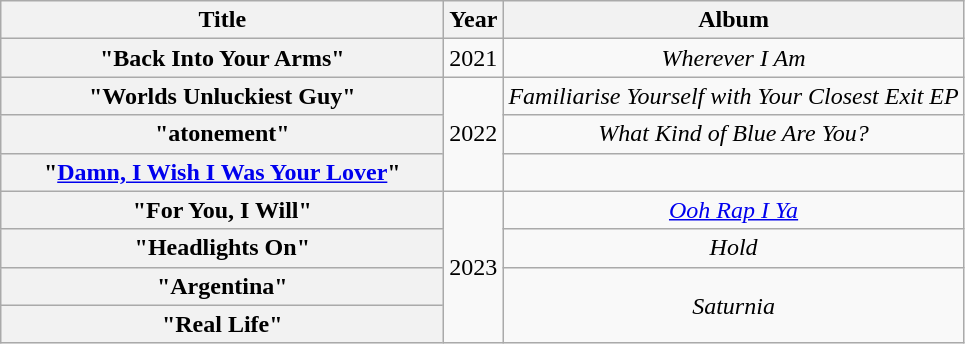<table class="wikitable plainrowheaders" style="text-align:center;">
<tr>
<th scope="col" style="width:18em;">Title</th>
<th scope="col" style="width:1em;">Year</th>
<th scope="col">Album</th>
</tr>
<tr>
<th scope="row">"Back Into Your Arms"<br></th>
<td scope="row">2021</td>
<td><em>Wherever I Am</em></td>
</tr>
<tr>
<th scope="row">"Worlds Unluckiest Guy"<br></th>
<td rowspan="3">2022</td>
<td><em>Familiarise Yourself with Your Closest Exit EP</em></td>
</tr>
<tr>
<th scope="row">"atonement"<br></th>
<td><em>What Kind of Blue Are You?</em></td>
</tr>
<tr>
<th scope="row">"<a href='#'>Damn, I Wish I Was Your Lover</a>"<br></th>
<td></td>
</tr>
<tr>
<th scope="row">"For You, I Will"<br></th>
<td rowspan="4">2023</td>
<td><em><a href='#'>Ooh Rap I Ya</a></em></td>
</tr>
<tr>
<th scope="row">"Headlights On"<br></th>
<td><em>Hold</em></td>
</tr>
<tr>
<th scope="row">"Argentina"<br></th>
<td rowspan="2"><em>Saturnia</em></td>
</tr>
<tr>
<th scope="row">"Real Life"<br></th>
</tr>
</table>
